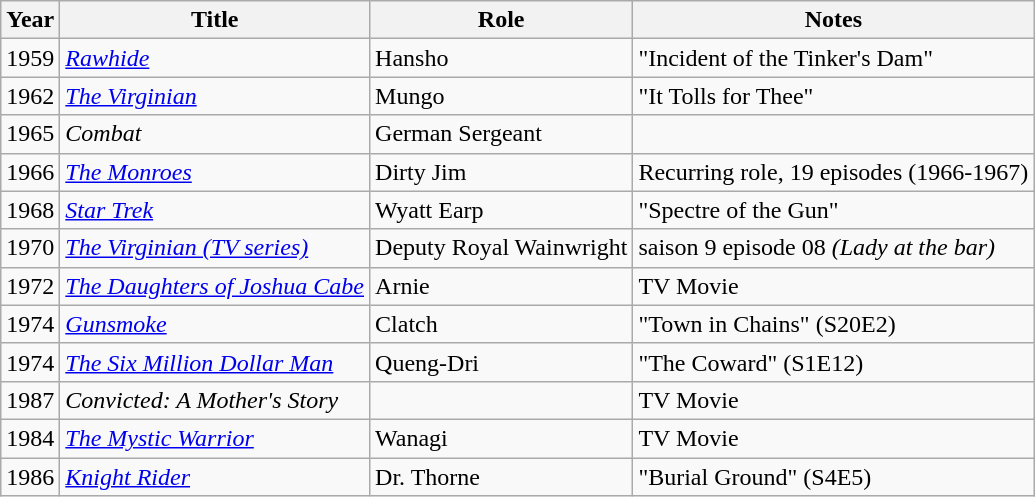<table class="wikitable sortable">
<tr>
<th>Year</th>
<th>Title</th>
<th>Role</th>
<th>Notes</th>
</tr>
<tr>
<td>1959</td>
<td><em><a href='#'>Rawhide</a></em></td>
<td>Hansho</td>
<td>"Incident of the Tinker's Dam"</td>
</tr>
<tr>
<td>1962</td>
<td><em><a href='#'>The Virginian</a></em></td>
<td>Mungo</td>
<td>"It Tolls for Thee"</td>
</tr>
<tr>
<td>1965</td>
<td><em>Combat</em></td>
<td>German Sergeant</td>
<td></td>
</tr>
<tr>
<td>1966</td>
<td><em><a href='#'>The Monroes</a></em></td>
<td>Dirty Jim</td>
<td>Recurring role, 19 episodes (1966-1967)</td>
</tr>
<tr>
<td>1968</td>
<td><em><a href='#'>Star Trek</a></em></td>
<td>Wyatt Earp</td>
<td>"Spectre of the Gun"</td>
</tr>
<tr>
<td>1970</td>
<td><em><a href='#'>The Virginian (TV series)</a></em></td>
<td>Deputy Royal Wainwright</td>
<td>saison 9 episode 08 <em>(Lady at the bar)</em></td>
</tr>
<tr>
<td>1972</td>
<td><em><a href='#'>The Daughters of Joshua Cabe</a></em></td>
<td>Arnie</td>
<td>TV Movie</td>
</tr>
<tr>
<td>1974</td>
<td><em><a href='#'>Gunsmoke</a></em></td>
<td>Clatch</td>
<td>"Town in Chains" (S20E2)</td>
</tr>
<tr>
<td>1974</td>
<td><em><a href='#'>The Six Million Dollar Man</a></em></td>
<td>Queng-Dri</td>
<td>"The Coward" (S1E12)</td>
</tr>
<tr>
<td>1987</td>
<td><em>Convicted: A Mother's Story</em></td>
<td></td>
<td>TV Movie</td>
</tr>
<tr>
<td>1984</td>
<td><em><a href='#'>The Mystic Warrior</a></em></td>
<td>Wanagi</td>
<td>TV Movie</td>
</tr>
<tr>
<td>1986</td>
<td><em><a href='#'>Knight Rider</a></em></td>
<td>Dr. Thorne</td>
<td>"Burial Ground" (S4E5)</td>
</tr>
</table>
